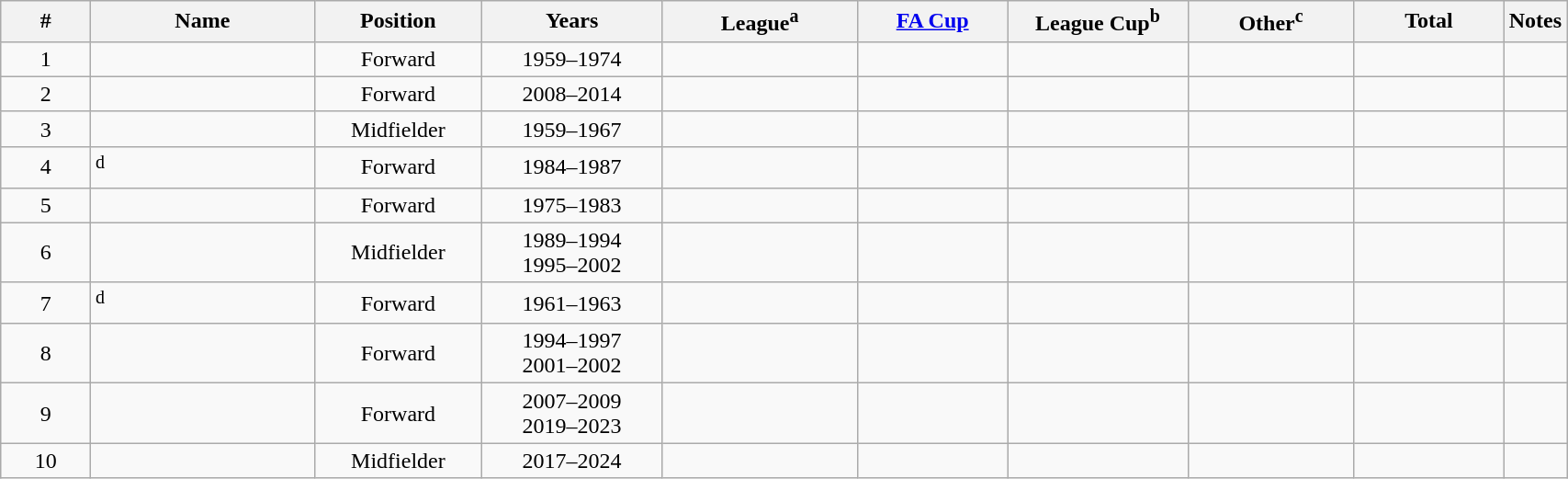<table class="wikitable sortable" style="text-align: center; width: 90%">
<tr>
<th width=6%>#</th>
<th width=15%>Name</th>
<th width=11%>Position</th>
<th width=12%>Years</th>
<th width=13%>League<sup>a</sup></th>
<th width=10%><a href='#'>FA Cup</a></th>
<th width=12%>League Cup<sup>b</sup></th>
<th width=11%>Other<sup>c</sup></th>
<th width=12%>Total</th>
<th with=6% class="unsortable">Notes</th>
</tr>
<tr>
<td>1</td>
<td style="text-align:left;"></td>
<td>Forward</td>
<td>1959–1974</td>
<td></td>
<td></td>
<td></td>
<td></td>
<td></td>
<td></td>
</tr>
<tr>
<td>2</td>
<td style="text-align:left;"></td>
<td>Forward</td>
<td>2008–2014</td>
<td></td>
<td></td>
<td></td>
<td></td>
<td></td>
<td></td>
</tr>
<tr>
<td>3</td>
<td style="text-align:left;"></td>
<td>Midfielder</td>
<td>1959–1967</td>
<td></td>
<td></td>
<td></td>
<td></td>
<td></td>
<td></td>
</tr>
<tr>
<td>4</td>
<td style="text-align:left;"><sup>d</sup></td>
<td>Forward</td>
<td>1984–1987</td>
<td></td>
<td></td>
<td></td>
<td></td>
<td></td>
<td></td>
</tr>
<tr>
<td>5</td>
<td style="text-align:left;"></td>
<td>Forward</td>
<td>1975–1983</td>
<td></td>
<td></td>
<td></td>
<td></td>
<td></td>
<td></td>
</tr>
<tr>
<td>6</td>
<td style="text-align:left;"></td>
<td>Midfielder</td>
<td>1989–1994<br>1995–2002</td>
<td></td>
<td></td>
<td></td>
<td></td>
<td></td>
<td></td>
</tr>
<tr>
<td>7</td>
<td style="text-align:left;"><sup>d</sup></td>
<td>Forward</td>
<td>1961–1963</td>
<td></td>
<td></td>
<td></td>
<td></td>
<td></td>
<td></td>
</tr>
<tr>
<td>8</td>
<td style="text-align:left;"></td>
<td>Forward</td>
<td>1994–1997<br>2001–2002</td>
<td></td>
<td></td>
<td></td>
<td></td>
<td></td>
<td></td>
</tr>
<tr>
<td>9</td>
<td style="text-align:left;"></td>
<td>Forward</td>
<td>2007–2009<br>2019–2023</td>
<td></td>
<td></td>
<td></td>
<td></td>
<td></td>
<td></td>
</tr>
<tr>
<td>10</td>
<td style="text-align:left;"></td>
<td>Midfielder</td>
<td>2017–2024</td>
<td></td>
<td></td>
<td></td>
<td></td>
<td></td>
<td></td>
</tr>
</table>
